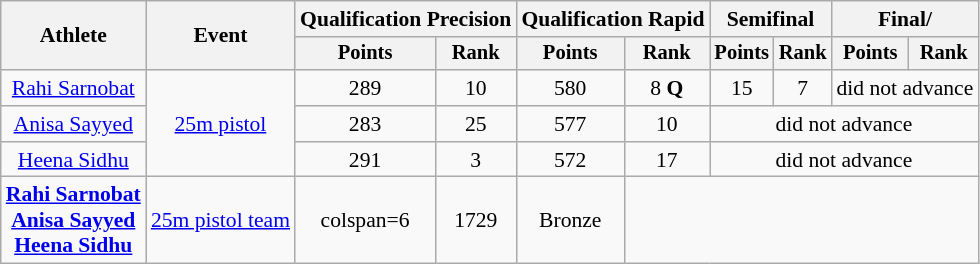<table class=wikitable style="text-align:center; font-size:90%">
<tr>
<th rowspan=2>Athlete</th>
<th rowspan=2>Event</th>
<th colspan=2>Qualification Precision</th>
<th colspan=2>Qualification Rapid</th>
<th colspan=2>Semifinal</th>
<th colspan=2>Final/</th>
</tr>
<tr style="font-size:95%">
<th>Points</th>
<th>Rank</th>
<th>Points</th>
<th>Rank</th>
<th>Points</th>
<th>Rank</th>
<th>Points</th>
<th>Rank</th>
</tr>
<tr>
<td><a href='#'>Rahi Sarnobat</a></td>
<td rowspan=3><a href='#'>25m pistol</a></td>
<td>289</td>
<td>10</td>
<td>580</td>
<td>8 <strong>Q</strong></td>
<td>15</td>
<td>7</td>
<td style="text-align:center;" colspan=2>did not advance</td>
</tr>
<tr>
<td><a href='#'>Anisa Sayyed</a></td>
<td>283</td>
<td>25</td>
<td>577</td>
<td>10</td>
<td style="text-align:center;" colspan=4>did not advance</td>
</tr>
<tr>
<td><a href='#'>Heena Sidhu</a></td>
<td>291</td>
<td>3</td>
<td>572</td>
<td>17</td>
<td style="text-align:center;" colspan=4>did not advance</td>
</tr>
<tr>
<td><strong><a href='#'>Rahi Sarnobat</a><br><a href='#'>Anisa Sayyed</a><br><a href='#'>Heena Sidhu</a></strong></td>
<td><a href='#'>25m pistol team</a></td>
<td>colspan=6 </td>
<td>1729</td>
<td> Bronze</td>
</tr>
</table>
